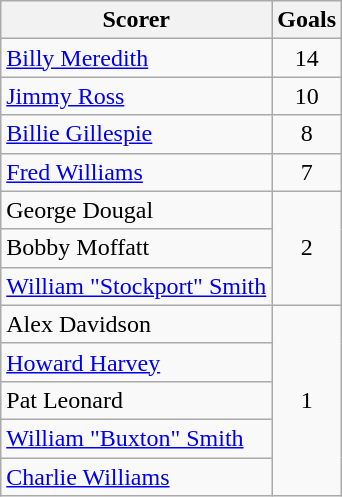<table class="wikitable">
<tr>
<th>Scorer</th>
<th>Goals</th>
</tr>
<tr>
<td> <a href='#'>Billy Meredith</a></td>
<td align=center>14</td>
</tr>
<tr>
<td> <a href='#'>Jimmy Ross</a></td>
<td align=center>10</td>
</tr>
<tr>
<td> <a href='#'>Billie Gillespie</a></td>
<td align=center>8</td>
</tr>
<tr>
<td> <a href='#'>Fred Williams</a></td>
<td align=center>7</td>
</tr>
<tr>
<td>George Dougal</td>
<td rowspan="3" align=center>2</td>
</tr>
<tr>
<td>Bobby Moffatt</td>
</tr>
<tr>
<td> <a href='#'>William "Stockport" Smith</a></td>
</tr>
<tr>
<td>Alex Davidson</td>
<td rowspan="5" align=center>1</td>
</tr>
<tr>
<td> <a href='#'>Howard Harvey</a></td>
</tr>
<tr>
<td>Pat Leonard</td>
</tr>
<tr>
<td> <a href='#'>William "Buxton" Smith</a></td>
</tr>
<tr>
<td> <a href='#'>Charlie Williams</a></td>
</tr>
</table>
